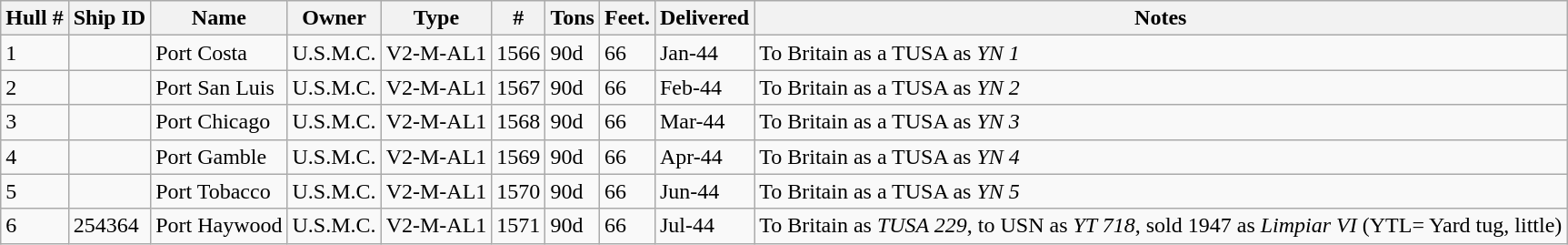<table class="wikitable">
<tr>
<th>Hull #</th>
<th>Ship ID</th>
<th>Name</th>
<th>Owner</th>
<th>Type</th>
<th>#</th>
<th>Tons</th>
<th>Feet.</th>
<th>Delivered</th>
<th>Notes</th>
</tr>
<tr>
<td>1</td>
<td></td>
<td>Port Costa</td>
<td>U.S.M.C.</td>
<td>V2-M-AL1</td>
<td>1566</td>
<td>90d</td>
<td>66</td>
<td>Jan-44</td>
<td>To Britain as a TUSA as <em>YN 1</em></td>
</tr>
<tr>
<td>2</td>
<td></td>
<td>Port San Luis</td>
<td>U.S.M.C.</td>
<td>V2-M-AL1</td>
<td>1567</td>
<td>90d</td>
<td>66</td>
<td>Feb-44</td>
<td>To Britain as a TUSA as <em>YN 2</em></td>
</tr>
<tr>
<td>3</td>
<td></td>
<td>Port Chicago</td>
<td>U.S.M.C.</td>
<td>V2-M-AL1</td>
<td>1568</td>
<td>90d</td>
<td>66</td>
<td>Mar-44</td>
<td>To Britain as a TUSA as <em>YN 3</em></td>
</tr>
<tr>
<td>4</td>
<td></td>
<td>Port Gamble</td>
<td>U.S.M.C.</td>
<td>V2-M-AL1</td>
<td>1569</td>
<td>90d</td>
<td>66</td>
<td>Apr-44</td>
<td>To Britain as a TUSA as <em>YN 4</em></td>
</tr>
<tr>
<td>5</td>
<td></td>
<td>Port Tobacco</td>
<td>U.S.M.C.</td>
<td>V2-M-AL1</td>
<td>1570</td>
<td>90d</td>
<td>66</td>
<td>Jun-44</td>
<td>To Britain as a TUSA as <em>YN 5</em></td>
</tr>
<tr>
<td>6</td>
<td>254364</td>
<td>Port Haywood</td>
<td>U.S.M.C.</td>
<td>V2-M-AL1</td>
<td>1571</td>
<td>90d</td>
<td>66</td>
<td>Jul-44</td>
<td>To Britain as <em>TUSA 229</em>, to USN as <em>YT 718</em>, sold 1947 as <em>Limpiar VI</em> (YTL= Yard tug, little) </td>
</tr>
</table>
